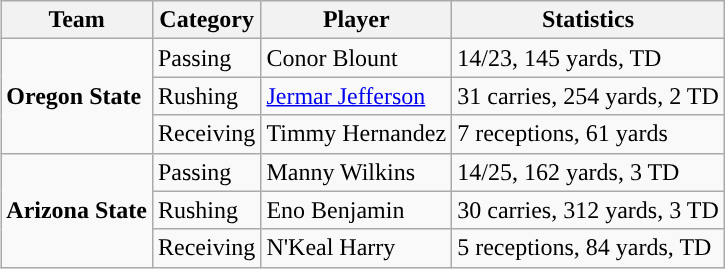<table class="wikitable" style="float: right;">
<tr>
<th>Team</th>
<th>Category</th>
<th>Player</th>
<th>Statistics</th>
</tr>
<tr>
<td rowspan=3><strong>Oregon State</strong></td>
<td>Passing</td>
<td>Conor Blount</td>
<td>14/23, 145 yards, TD</td>
</tr>
<tr>
<td>Rushing</td>
<td><a href='#'>Jermar Jefferson</a></td>
<td>31 carries, 254 yards, 2 TD</td>
</tr>
<tr>
<td>Receiving</td>
<td>Timmy Hernandez</td>
<td>7 receptions, 61 yards</td>
</tr>
<tr>
<td rowspan=3><strong>Arizona State</strong></td>
<td>Passing</td>
<td>Manny Wilkins</td>
<td>14/25, 162 yards, 3 TD</td>
</tr>
<tr>
<td>Rushing</td>
<td>Eno Benjamin</td>
<td>30 carries, 312 yards, 3 TD</td>
</tr>
<tr>
<td>Receiving</td>
<td>N'Keal Harry</td>
<td>5 receptions, 84 yards, TD</td>
</tr>
</table>
